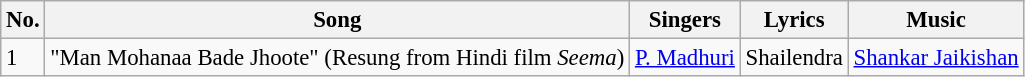<table class="wikitable" style="font-size:95%;">
<tr>
<th>No.</th>
<th>Song</th>
<th>Singers</th>
<th>Lyrics</th>
<th>Music</th>
</tr>
<tr>
<td>1</td>
<td>"Man Mohanaa Bade Jhoote" (Resung from Hindi film <em>Seema</em>)</td>
<td><a href='#'>P. Madhuri</a></td>
<td>Shailendra</td>
<td><a href='#'>Shankar Jaikishan</a></td>
</tr>
</table>
